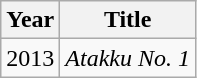<table class="wikitable">
<tr>
<th>Year</th>
<th>Title</th>
</tr>
<tr>
<td>2013</td>
<td><em>Atakku No. 1</em></td>
</tr>
</table>
